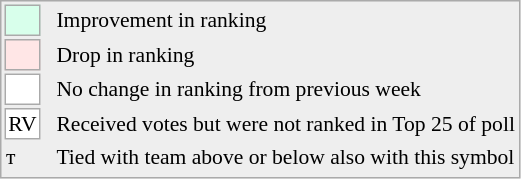<table style="font-size:90%; border:1px solid #aaa; white-space:nowrap; background:#eee;">
<tr>
<td style="background:#d8ffeb; width:20px; border:1px solid #aaa;"> </td>
<td rowspan=6> </td>
<td>Improvement in ranking</td>
</tr>
<tr>
<td style="background:#ffe6e6; width:20px; border:1px solid #aaa;"> </td>
<td>Drop in ranking</td>
</tr>
<tr>
<td style="background:#fff; width:20px; border:1px solid #aaa;"> </td>
<td>No change in ranking from previous week</td>
</tr>
<tr>
<td style="text-align:center; width:20px; border:1px solid #aaa; background:white;">RV</td>
<td>Received votes but were not ranked in Top 25 of poll</td>
</tr>
<tr>
<td>т</td>
<td>Tied with team above or below also with this symbol</td>
</tr>
<tr>
</tr>
</table>
